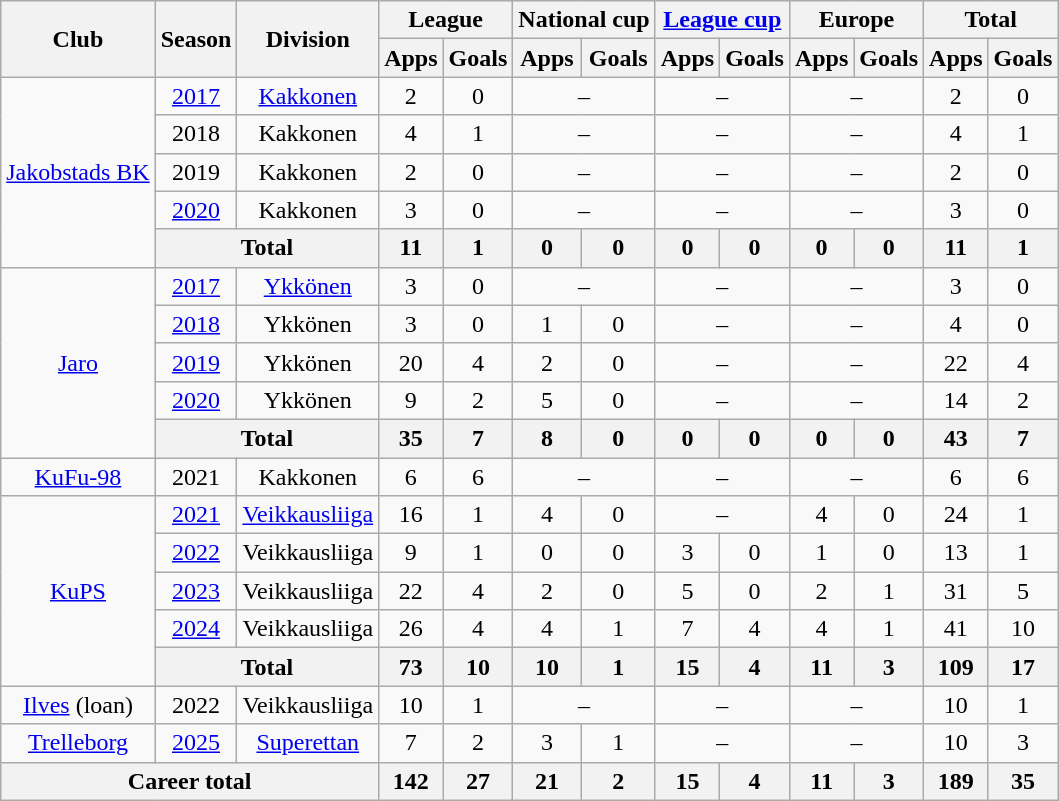<table class="wikitable" style="text-align:center">
<tr>
<th rowspan="2">Club</th>
<th rowspan="2">Season</th>
<th rowspan="2">Division</th>
<th colspan="2">League</th>
<th colspan="2">National cup</th>
<th colspan="2"><a href='#'>League cup</a></th>
<th colspan="2">Europe</th>
<th colspan="2">Total</th>
</tr>
<tr>
<th>Apps</th>
<th>Goals</th>
<th>Apps</th>
<th>Goals</th>
<th>Apps</th>
<th>Goals</th>
<th>Apps</th>
<th>Goals</th>
<th>Apps</th>
<th>Goals</th>
</tr>
<tr>
<td rowspan=5><a href='#'>Jakobstads BK</a></td>
<td><a href='#'>2017</a></td>
<td><a href='#'>Kakkonen</a></td>
<td>2</td>
<td>0</td>
<td colspan=2>–</td>
<td colspan=2>–</td>
<td colspan=2>–</td>
<td>2</td>
<td>0</td>
</tr>
<tr>
<td>2018</td>
<td>Kakkonen</td>
<td>4</td>
<td>1</td>
<td colspan=2>–</td>
<td colspan=2>–</td>
<td colspan=2>–</td>
<td>4</td>
<td>1</td>
</tr>
<tr>
<td>2019</td>
<td>Kakkonen</td>
<td>2</td>
<td>0</td>
<td colspan=2>–</td>
<td colspan=2>–</td>
<td colspan=2>–</td>
<td>2</td>
<td>0</td>
</tr>
<tr>
<td><a href='#'>2020</a></td>
<td>Kakkonen</td>
<td>3</td>
<td>0</td>
<td colspan=2>–</td>
<td colspan=2>–</td>
<td colspan=2>–</td>
<td>3</td>
<td>0</td>
</tr>
<tr>
<th colspan="2">Total</th>
<th>11</th>
<th>1</th>
<th>0</th>
<th>0</th>
<th>0</th>
<th>0</th>
<th>0</th>
<th>0</th>
<th>11</th>
<th>1</th>
</tr>
<tr>
<td rowspan=5><a href='#'>Jaro</a></td>
<td><a href='#'>2017</a></td>
<td><a href='#'>Ykkönen</a></td>
<td>3</td>
<td>0</td>
<td colspan=2>–</td>
<td colspan=2>–</td>
<td colspan=2>–</td>
<td>3</td>
<td>0</td>
</tr>
<tr>
<td><a href='#'>2018</a></td>
<td>Ykkönen</td>
<td>3</td>
<td>0</td>
<td>1</td>
<td>0</td>
<td colspan=2>–</td>
<td colspan=2>–</td>
<td>4</td>
<td>0</td>
</tr>
<tr>
<td><a href='#'>2019</a></td>
<td>Ykkönen</td>
<td>20</td>
<td>4</td>
<td>2</td>
<td>0</td>
<td colspan=2>–</td>
<td colspan=2>–</td>
<td>22</td>
<td>4</td>
</tr>
<tr>
<td><a href='#'>2020</a></td>
<td>Ykkönen</td>
<td>9</td>
<td>2</td>
<td>5</td>
<td>0</td>
<td colspan=2>–</td>
<td colspan=2>–</td>
<td>14</td>
<td>2</td>
</tr>
<tr>
<th colspan="2">Total</th>
<th>35</th>
<th>7</th>
<th>8</th>
<th>0</th>
<th>0</th>
<th>0</th>
<th>0</th>
<th>0</th>
<th>43</th>
<th>7</th>
</tr>
<tr>
<td><a href='#'>KuFu-98</a></td>
<td>2021</td>
<td>Kakkonen</td>
<td>6</td>
<td>6</td>
<td colspan=2>–</td>
<td colspan=2>–</td>
<td colspan=2>–</td>
<td>6</td>
<td>6</td>
</tr>
<tr>
<td rowspan=5><a href='#'>KuPS</a></td>
<td><a href='#'>2021</a></td>
<td><a href='#'>Veikkausliiga</a></td>
<td>16</td>
<td>1</td>
<td>4</td>
<td>0</td>
<td colspan=2>–</td>
<td>4</td>
<td>0</td>
<td>24</td>
<td>1</td>
</tr>
<tr>
<td><a href='#'>2022</a></td>
<td>Veikkausliiga</td>
<td>9</td>
<td>1</td>
<td>0</td>
<td>0</td>
<td>3</td>
<td>0</td>
<td>1</td>
<td>0</td>
<td>13</td>
<td>1</td>
</tr>
<tr>
<td><a href='#'>2023</a></td>
<td>Veikkausliiga</td>
<td>22</td>
<td>4</td>
<td>2</td>
<td>0</td>
<td>5</td>
<td>0</td>
<td>2</td>
<td>1</td>
<td>31</td>
<td>5</td>
</tr>
<tr>
<td><a href='#'>2024</a></td>
<td>Veikkausliiga</td>
<td>26</td>
<td>4</td>
<td>4</td>
<td>1</td>
<td>7</td>
<td>4</td>
<td>4</td>
<td>1</td>
<td>41</td>
<td>10</td>
</tr>
<tr>
<th colspan="2">Total</th>
<th>73</th>
<th>10</th>
<th>10</th>
<th>1</th>
<th>15</th>
<th>4</th>
<th>11</th>
<th>3</th>
<th>109</th>
<th>17</th>
</tr>
<tr>
<td><a href='#'>Ilves</a> (loan)</td>
<td>2022</td>
<td>Veikkausliiga</td>
<td>10</td>
<td>1</td>
<td colspan=2>–</td>
<td colspan=2>–</td>
<td colspan=2>–</td>
<td>10</td>
<td>1</td>
</tr>
<tr>
<td><a href='#'>Trelleborg</a></td>
<td><a href='#'>2025</a></td>
<td><a href='#'>Superettan</a></td>
<td>7</td>
<td>2</td>
<td>3</td>
<td>1</td>
<td colspan=2>–</td>
<td colspan=2>–</td>
<td>10</td>
<td>3</td>
</tr>
<tr>
<th colspan="3">Career total</th>
<th>142</th>
<th>27</th>
<th>21</th>
<th>2</th>
<th>15</th>
<th>4</th>
<th>11</th>
<th>3</th>
<th>189</th>
<th>35</th>
</tr>
</table>
